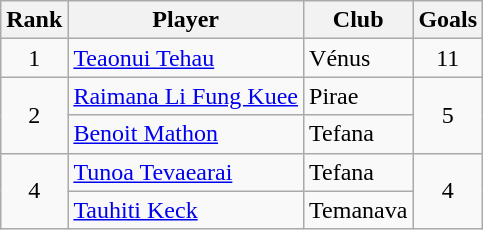<table class="wikitable" style="text-align:center">
<tr>
<th>Rank</th>
<th>Player</th>
<th>Club</th>
<th>Goals</th>
</tr>
<tr>
<td>1</td>
<td align="left"> <a href='#'>Teaonui Tehau</a></td>
<td align="left">Vénus</td>
<td>11</td>
</tr>
<tr>
<td rowspan=2>2</td>
<td align="left"> <a href='#'>Raimana Li Fung Kuee</a></td>
<td align="left">Pirae</td>
<td rowspan=2>5</td>
</tr>
<tr>
<td align="left"> <a href='#'>Benoit Mathon</a></td>
<td align="left">Tefana</td>
</tr>
<tr>
<td rowspan=2>4</td>
<td align="left"> <a href='#'>Tunoa Tevaearai</a></td>
<td align="left">Tefana</td>
<td rowspan=2>4</td>
</tr>
<tr>
<td align="left"> <a href='#'>Tauhiti Keck</a></td>
<td align="left">Temanava</td>
</tr>
</table>
